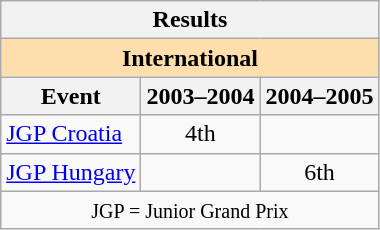<table class="wikitable" style="text-align:center">
<tr>
<th colspan=3 align=center><strong>Results</strong></th>
</tr>
<tr>
<th style="background-color: #ffdead; " colspan=3 align=center><strong>International</strong></th>
</tr>
<tr>
<th>Event</th>
<th>2003–2004</th>
<th>2004–2005</th>
</tr>
<tr>
<td align=left><a href='#'>JGP Croatia</a></td>
<td>4th</td>
<td></td>
</tr>
<tr>
<td align=left><a href='#'>JGP Hungary</a></td>
<td></td>
<td>6th</td>
</tr>
<tr>
<td colspan=3 align=center><small> JGP = Junior Grand Prix </small></td>
</tr>
</table>
